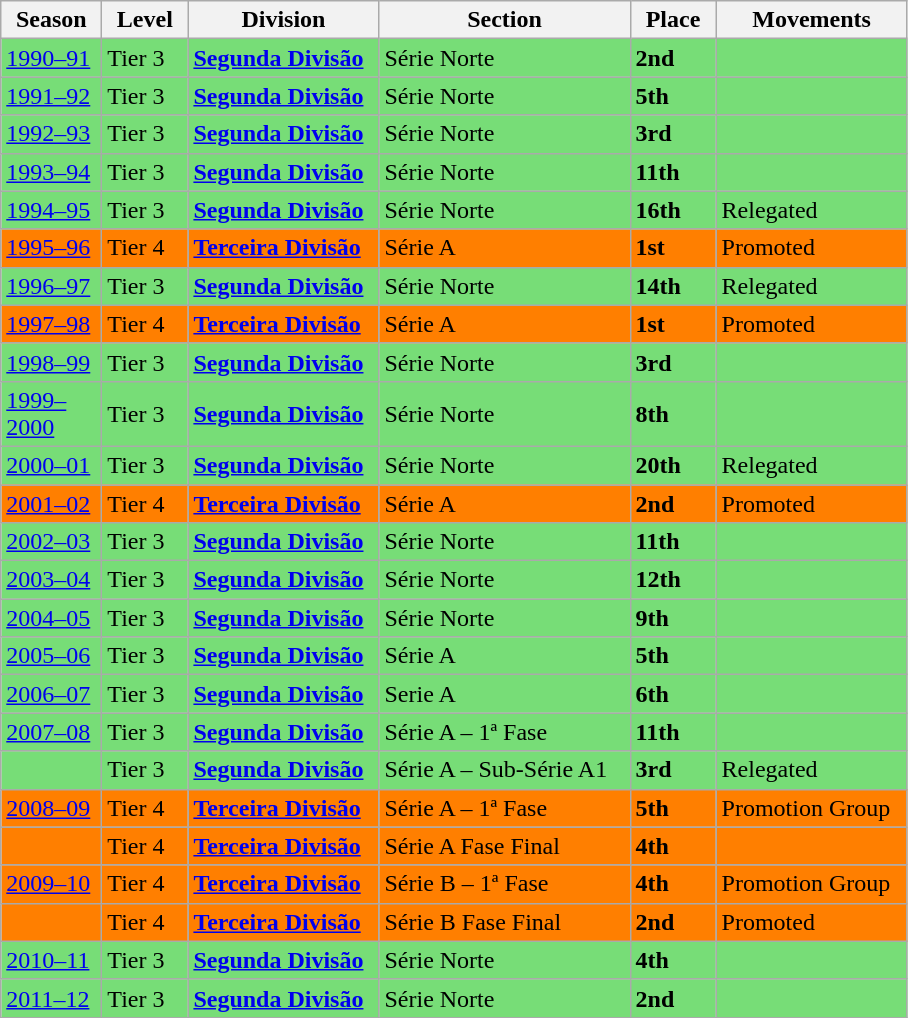<table class="wikitable" style="text-align: left;">
<tr>
<th style="width: 60px;"><strong>Season</strong></th>
<th style="width: 50px;"><strong>Level</strong></th>
<th style="width: 120px;"><strong>Division</strong></th>
<th style="width: 160px;"><strong>Section</strong></th>
<th style="width: 50px;"><strong>Place</strong></th>
<th style="width: 120px;"><strong>Movements</strong></th>
</tr>
<tr>
<td style="background:#77DD77;"><a href='#'>1990–91</a></td>
<td style="background:#77DD77;">Tier 3</td>
<td style="background:#77DD77;"><strong><a href='#'>Segunda Divisão</a></strong></td>
<td style="background:#77DD77;">Série Norte</td>
<td style="background:#77DD77;"><strong>2nd</strong></td>
<td style="background:#77DD77;"></td>
</tr>
<tr>
<td style="background:#77DD77;"><a href='#'>1991–92</a></td>
<td style="background:#77DD77;">Tier 3</td>
<td style="background:#77DD77;"><strong><a href='#'>Segunda Divisão</a></strong></td>
<td style="background:#77DD77;">Série Norte</td>
<td style="background:#77DD77;"><strong>5th</strong></td>
<td style="background:#77DD77;"></td>
</tr>
<tr>
<td style="background:#77DD77;"><a href='#'>1992–93</a></td>
<td style="background:#77DD77;">Tier 3</td>
<td style="background:#77DD77;"><strong><a href='#'>Segunda Divisão</a></strong></td>
<td style="background:#77DD77;">Série Norte</td>
<td style="background:#77DD77;"><strong>3rd</strong></td>
<td style="background:#77DD77;"></td>
</tr>
<tr>
<td style="background:#77DD77;"><a href='#'>1993–94</a></td>
<td style="background:#77DD77;">Tier 3</td>
<td style="background:#77DD77;"><strong><a href='#'>Segunda Divisão</a></strong></td>
<td style="background:#77DD77;">Série Norte</td>
<td style="background:#77DD77;"><strong>11th</strong></td>
<td style="background:#77DD77;"></td>
</tr>
<tr>
<td style="background:#77DD77;"><a href='#'>1994–95</a></td>
<td style="background:#77DD77;">Tier 3</td>
<td style="background:#77DD77;"><strong><a href='#'>Segunda Divisão</a></strong></td>
<td style="background:#77DD77;">Série Norte</td>
<td style="background:#77DD77;"><strong>16th</strong></td>
<td style="background:#77DD77;">Relegated</td>
</tr>
<tr>
<td style="background:#FF7F00;"><a href='#'>1995–96</a></td>
<td style="background:#FF7F00;">Tier 4</td>
<td style="background:#FF7F00;"><strong><a href='#'>Terceira Divisão</a></strong></td>
<td style="background:#FF7F00;">Série A</td>
<td style="background:#FF7F00;"><strong>1st</strong></td>
<td style="background:#FF7F00;">Promoted</td>
</tr>
<tr>
<td style="background:#77DD77;"><a href='#'>1996–97</a></td>
<td style="background:#77DD77;">Tier 3</td>
<td style="background:#77DD77;"><strong><a href='#'>Segunda Divisão</a></strong></td>
<td style="background:#77DD77;">Série Norte</td>
<td style="background:#77DD77;"><strong>14th</strong></td>
<td style="background:#77DD77;">Relegated</td>
</tr>
<tr>
<td style="background:#FF7F00;"><a href='#'>1997–98</a></td>
<td style="background:#FF7F00;">Tier 4</td>
<td style="background:#FF7F00;"><strong><a href='#'>Terceira Divisão</a></strong></td>
<td style="background:#FF7F00;">Série A</td>
<td style="background:#FF7F00;"><strong>1st</strong></td>
<td style="background:#FF7F00;">Promoted</td>
</tr>
<tr>
<td style="background:#77DD77;"><a href='#'>1998–99</a></td>
<td style="background:#77DD77;">Tier 3</td>
<td style="background:#77DD77;"><strong><a href='#'>Segunda Divisão</a></strong></td>
<td style="background:#77DD77;">Série Norte</td>
<td style="background:#77DD77;"><strong>3rd</strong></td>
<td style="background:#77DD77;"></td>
</tr>
<tr>
<td style="background:#77DD77;"><a href='#'>1999–2000</a></td>
<td style="background:#77DD77;">Tier 3</td>
<td style="background:#77DD77;"><strong><a href='#'>Segunda Divisão</a></strong></td>
<td style="background:#77DD77;">Série Norte</td>
<td style="background:#77DD77;"><strong>8th</strong></td>
<td style="background:#77DD77;"></td>
</tr>
<tr>
<td style="background:#77DD77;"><a href='#'>2000–01</a></td>
<td style="background:#77DD77;">Tier 3</td>
<td style="background:#77DD77;"><strong><a href='#'>Segunda Divisão</a></strong></td>
<td style="background:#77DD77;">Série Norte</td>
<td style="background:#77DD77;"><strong>20th</strong></td>
<td style="background:#77DD77;">Relegated</td>
</tr>
<tr>
<td style="background:#FF7F00;"><a href='#'>2001–02</a></td>
<td style="background:#FF7F00;">Tier 4</td>
<td style="background:#FF7F00;"><strong><a href='#'>Terceira Divisão</a></strong></td>
<td style="background:#FF7F00;">Série A</td>
<td style="background:#FF7F00;"><strong>2nd</strong></td>
<td style="background:#FF7F00;">Promoted</td>
</tr>
<tr>
<td style="background:#77DD77;"><a href='#'>2002–03</a></td>
<td style="background:#77DD77;">Tier 3</td>
<td style="background:#77DD77;"><strong><a href='#'>Segunda Divisão</a></strong></td>
<td style="background:#77DD77;">Série Norte</td>
<td style="background:#77DD77;"><strong>11th</strong></td>
<td style="background:#77DD77;"></td>
</tr>
<tr>
<td style="background:#77DD77;"><a href='#'>2003–04</a></td>
<td style="background:#77DD77;">Tier 3</td>
<td style="background:#77DD77;"><strong><a href='#'>Segunda Divisão</a></strong></td>
<td style="background:#77DD77;">Série Norte</td>
<td style="background:#77DD77;"><strong>12th</strong></td>
<td style="background:#77DD77;"></td>
</tr>
<tr>
<td style="background:#77DD77;"><a href='#'>2004–05</a></td>
<td style="background:#77DD77;">Tier 3</td>
<td style="background:#77DD77;"><strong><a href='#'>Segunda Divisão</a></strong></td>
<td style="background:#77DD77;">Série Norte</td>
<td style="background:#77DD77;"><strong>9th</strong></td>
<td style="background:#77DD77;"></td>
</tr>
<tr>
<td style="background:#77DD77;"><a href='#'>2005–06</a></td>
<td style="background:#77DD77;">Tier 3</td>
<td style="background:#77DD77;"><strong><a href='#'>Segunda Divisão</a></strong></td>
<td style="background:#77DD77;">Série A</td>
<td style="background:#77DD77;"><strong>5th</strong></td>
<td style="background:#77DD77;"></td>
</tr>
<tr>
<td style="background:#77DD77;"><a href='#'>2006–07</a></td>
<td style="background:#77DD77;">Tier 3</td>
<td style="background:#77DD77;"><strong><a href='#'>Segunda Divisão</a></strong></td>
<td style="background:#77DD77;">Serie A</td>
<td style="background:#77DD77;"><strong>6th</strong></td>
<td style="background:#77DD77;"></td>
</tr>
<tr>
<td style="background:#77DD77;"><a href='#'>2007–08</a></td>
<td style="background:#77DD77;">Tier 3</td>
<td style="background:#77DD77;"><strong><a href='#'>Segunda Divisão</a></strong></td>
<td style="background:#77DD77;">Série A – 1ª Fase</td>
<td style="background:#77DD77;"><strong>11th</strong></td>
<td style="background:#77DD77;"></td>
</tr>
<tr>
<td style="background:#77DD77;"></td>
<td style="background:#77DD77;">Tier 3</td>
<td style="background:#77DD77;"><strong><a href='#'>Segunda Divisão</a></strong></td>
<td style="background:#77DD77;">Série A – Sub-Série A1</td>
<td style="background:#77DD77;"><strong>3rd</strong></td>
<td style="background:#77DD77;">Relegated</td>
</tr>
<tr>
<td style="background:#FF7F00;"><a href='#'>2008–09</a></td>
<td style="background:#FF7F00;">Tier 4</td>
<td style="background:#FF7F00;"><strong><a href='#'>Terceira Divisão</a></strong></td>
<td style="background:#FF7F00;">Série A – 1ª Fase</td>
<td style="background:#FF7F00;"><strong>5th</strong></td>
<td style="background:#FF7F00;">Promotion Group</td>
</tr>
<tr>
<td style="background:#FF7F00;"></td>
<td style="background:#FF7F00;">Tier 4</td>
<td style="background:#FF7F00;"><strong><a href='#'>Terceira Divisão</a></strong></td>
<td style="background:#FF7F00;">Série A Fase Final</td>
<td style="background:#FF7F00;"><strong>4th</strong></td>
<td style="background:#FF7F00;"></td>
</tr>
<tr>
<td style="background:#FF7F00;"><a href='#'>2009–10</a></td>
<td style="background:#FF7F00;">Tier 4</td>
<td style="background:#FF7F00;"><strong><a href='#'>Terceira Divisão</a></strong></td>
<td style="background:#FF7F00;">Série B – 1ª Fase</td>
<td style="background:#FF7F00;"><strong>4th</strong></td>
<td style="background:#FF7F00;">Promotion Group</td>
</tr>
<tr>
<td style="background:#FF7F00;"></td>
<td style="background:#FF7F00;">Tier 4</td>
<td style="background:#FF7F00;"><strong><a href='#'>Terceira Divisão</a></strong></td>
<td style="background:#FF7F00;">Série B Fase Final</td>
<td style="background:#FF7F00;"><strong>2nd</strong></td>
<td style="background:#FF7F00;">Promoted</td>
</tr>
<tr>
<td style="background:#77DD77;"><a href='#'>2010–11</a></td>
<td style="background:#77DD77;">Tier 3</td>
<td style="background:#77DD77;"><strong><a href='#'>Segunda Divisão</a></strong></td>
<td style="background:#77DD77;">Série Norte</td>
<td style="background:#77DD77;"><strong>4th</strong></td>
<td style="background:#77DD77;"></td>
</tr>
<tr>
<td style="background:#77DD77;"><a href='#'>2011–12</a></td>
<td style="background:#77DD77;">Tier 3</td>
<td style="background:#77DD77;"><strong><a href='#'>Segunda Divisão</a></strong></td>
<td style="background:#77DD77;">Série Norte</td>
<td style="background:#77DD77;"><strong>2nd</strong></td>
<td style="background:#77DD77;"></td>
</tr>
<tr>
</tr>
</table>
